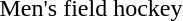<table>
<tr>
<td>Men's field hockey</td>
<td></td>
<td></td>
<td></td>
</tr>
<tr>
<td></td>
<td></td>
<td></td>
<td></td>
</tr>
</table>
